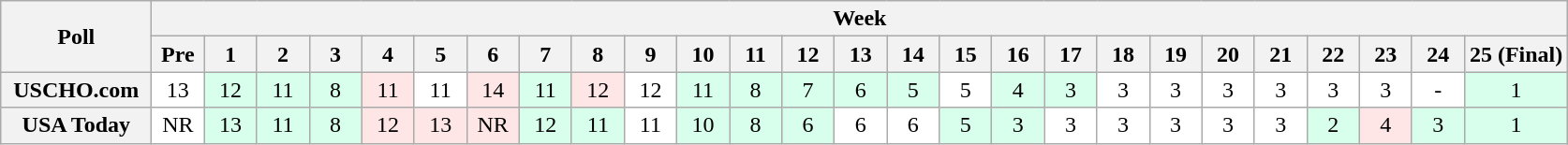<table class="wikitable" style="white-space:nowrap;">
<tr>
<th scope="col" width="100" rowspan="2">Poll</th>
<th colspan="26">Week</th>
</tr>
<tr>
<th scope="col" width="30">Pre</th>
<th scope="col" width="30">1</th>
<th scope="col" width="30">2</th>
<th scope="col" width="30">3</th>
<th scope="col" width="30">4</th>
<th scope="col" width="30">5</th>
<th scope="col" width="30">6</th>
<th scope="col" width="30">7</th>
<th scope="col" width="30">8</th>
<th scope="col" width="30">9</th>
<th scope="col" width="30">10</th>
<th scope="col" width="30">11</th>
<th scope="col" width="30">12</th>
<th scope="col" width="30">13</th>
<th scope="col" width="30">14</th>
<th scope="col" width="30">15</th>
<th scope="col" width="30">16</th>
<th scope="col" width="30">17</th>
<th scope="col" width="30">18</th>
<th scope="col" width="30">19</th>
<th scope="col" width="30">20</th>
<th scope="col" width="30">21</th>
<th scope="col" width="30">22</th>
<th scope="col" width="30">23</th>
<th scope="col" width="30">24</th>
<th scope="col" width="30">25 (Final)</th>
</tr>
<tr style="text-align:center;">
<th>USCHO.com</th>
<td bgcolor=FFFFFF>13 </td>
<td bgcolor=D8FFEB>12 </td>
<td bgcolor=D8FFEB>11 </td>
<td bgcolor=D8FFEB>8 </td>
<td bgcolor=FFE6E6>11</td>
<td bgcolor=FFFFFF>11</td>
<td bgcolor=FFE6E6>14</td>
<td bgcolor=D8FFEB>11</td>
<td bgcolor=FFE6E6>12</td>
<td bgcolor=FFFFFF>12</td>
<td bgcolor=D8FFEB>11</td>
<td bgcolor=D8FFEB>8</td>
<td bgcolor=D8FFEB>7</td>
<td bgcolor=D8FFEB>6</td>
<td bgcolor=D8FFEB>5 </td>
<td bgcolor=FFFFFF>5 </td>
<td bgcolor=D8FFEB>4 </td>
<td bgcolor=D8FFEB>3 </td>
<td bgcolor=FFFFFF>3 </td>
<td bgcolor=FFFFFF>3 </td>
<td bgcolor=FFFFFF>3</td>
<td bgcolor=FFFFFF>3 </td>
<td bgcolor=FFFFFF>3 </td>
<td bgcolor=FFFFFF>3</td>
<td bgcolor=FFFFFF>-</td>
<td bgcolor=D8FFEB>1 </td>
</tr>
<tr style="text-align:center;">
<th>USA Today</th>
<td bgcolor=FFFFFF>NR</td>
<td bgcolor=D8FFEB>13</td>
<td bgcolor=D8FFEB>11</td>
<td bgcolor=D8FFEB>8</td>
<td bgcolor=FFE6E6>12</td>
<td bgcolor=FFE6E6>13</td>
<td bgcolor=FFE6E6>NR</td>
<td bgcolor=D8FFEB>12</td>
<td bgcolor=D8FFEB>11</td>
<td bgcolor=FFFFFF>11</td>
<td bgcolor=D8FFEB>10</td>
<td bgcolor=D8FFEB>8</td>
<td bgcolor=D8FFEB>6 </td>
<td bgcolor=FFFFFF>6 </td>
<td bgcolor=FFFFFF>6 </td>
<td bgcolor=D8FFEB>5 </td>
<td bgcolor=D8FFEB>3 </td>
<td bgcolor=FFFFFF>3 </td>
<td bgcolor=FFFFFF>3 </td>
<td bgcolor=FFFFFF>3 </td>
<td bgcolor=FFFFFF>3</td>
<td bgcolor=FFFFFF>3 </td>
<td bgcolor=D8FFEB>2 </td>
<td bgcolor=FFE6E6>4</td>
<td bgcolor=D8FFEB>3 </td>
<td bgcolor=D8FFEB>1 </td>
</tr>
</table>
